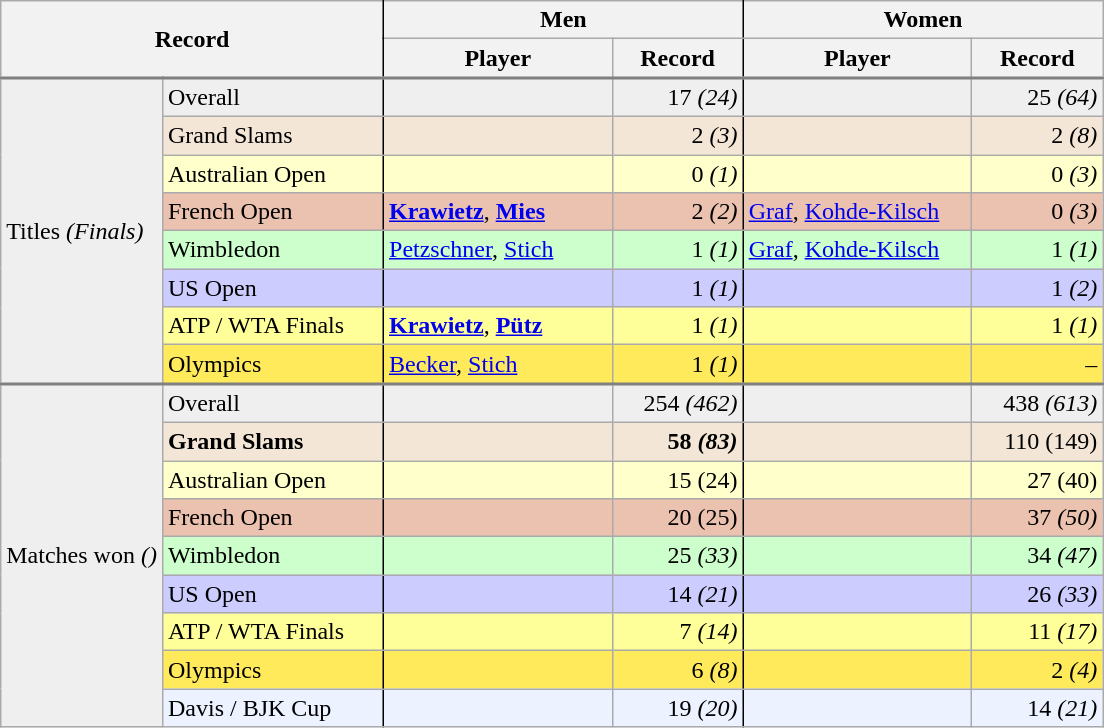<table class="wikitable sortable nowrap">
<tr>
<th colspan="2" rowspan="2" style="border-right: 1pt black solid">Record</th>
<th colspan="2" style="border-right: 1pt black solid">Men</th>
<th colspan="2">Women</th>
</tr>
<tr>
<th width="145">Player</th>
<th width="80" class="unsortable" style="border-right: 1pt black solid">Record</th>
<th width="145">Player</th>
<th width="80" class="unsortable">Record</th>
</tr>
<tr bgcolor=efefef style="border-top:2px solid gray">
<td rowspan="8">Titles <em>(Finals)</em></td>
<td width=140 style="border-right: 1pt black solid">Overall</td>
<td></td>
<td align="right" style="border-right: 1pt black solid">17 <em>(24)</em></td>
<td></td>
<td align="right">25 <em>(64)</em></td>
</tr>
<tr bgcolor=f3e6d7>
<td style="border-right: 1pt black solid">Grand Slams</td>
<td><strong></strong></td>
<td align="right" style="border-right: 1pt black solid">2 <em>(3)</em></td>
<td></td>
<td align="right">2 <em>(8)</em></td>
</tr>
<tr bgcolor=ffffcc>
<td style="border-right: 1pt black solid">Australian Open</td>
<td></td>
<td align="right" style="border-right: 1pt black solid">0 <em>(1)</em></td>
<td></td>
<td align="right">0 <em>(3)</em></td>
</tr>
<tr bgcolor=ebc2af>
<td style="border-right: 1pt black solid">French Open</td>
<td><strong><a href='#'>Krawietz</a></strong>, <strong><a href='#'>Mies</a></strong></td>
<td align="right" style="border-right: 1pt black solid">2 <em>(2)</em></td>
<td><a href='#'>Graf</a>, <a href='#'>Kohde-Kilsch</a></td>
<td align="right">0 <em>(3)</em></td>
</tr>
<tr bgcolor=ccffcc>
<td style="border-right: 1pt black solid">Wimbledon</td>
<td><a href='#'>Petzschner</a>, <a href='#'>Stich</a></td>
<td align="right" style="border-right: 1pt black solid">1 <em>(1)</em></td>
<td><a href='#'>Graf</a>, <a href='#'>Kohde-Kilsch</a></td>
<td align="right">1 <em>(1)</em></td>
</tr>
<tr bgcolor=ccccff>
<td style="border-right: 1pt black solid">US Open</td>
<td></td>
<td align="right" style="border-right: 1pt black solid">1 <em>(1)</em></td>
<td><strong></strong></td>
<td align="right">1 <em>(2)</em></td>
</tr>
<tr bgcolor=ffff99>
<td style="border-right: 1pt black solid">ATP / WTA Finals</td>
<td><strong><a href='#'>Krawietz</a></strong>, <strong><a href='#'>Pütz</a></strong></td>
<td align="right" style="border-right: 1pt black solid">1 <em>(1)</em></td>
<td><strong></strong></td>
<td align="right">1 <em>(1)</em></td>
</tr>
<tr bgcolor=ffea5c>
<td style="border-right: 1pt black solid">Olympics</td>
<td><a href='#'>Becker</a>, <a href='#'>Stich</a></td>
<td align="right" style="border-right: 1pt black solid">1 <em>(1)</em></td>
<td></td>
<td align="right">–</td>
</tr>
<tr bgcolor=efefef style="border-top:2px solid gray">
<td rowspan="9">Matches won <em>()</em></td>
<td bgcolor=efefef style="border-right: 1pt black solid">Overall</td>
<td></td>
<td align="right" style="border-right: 1pt black solid">254 <em>(462)</em></td>
<td></td>
<td align="right">438 <em>(613)</em></td>
</tr>
<tr bgcolor=f3e6d7>
<td style="border-right: 1pt black solid"><strong>Grand Slams</strong></td>
<td><strong></strong></td>
<td align="right" style="border-right: 1pt black solid"><strong>58 <em>(83)<strong><em></td>
<td></td>
<td align="right">110 </em>(149)<em></td>
</tr>
<tr bgcolor=ffffcc>
<td style="border-right: 1pt black solid">Australian Open</td>
<td></td>
<td align="right" style="border-right: 1pt black solid">15 </em>(24)<em></td>
<td></td>
<td align="right">27 </em>(40)<em></td>
</tr>
<tr bgcolor=ebc2af>
<td style="border-right: 1pt black solid"></strong>French Open<strong></td>
<td></strong><strong></td>
<td align="right" style="border-right: 1pt black solid"></strong>20 </em>(25)</em></strong></td>
<td></td>
<td align="right">37 <em>(50)</em></td>
</tr>
<tr bgcolor=ccffcc>
<td style="border-right: 1pt black solid">Wimbledon</td>
<td></td>
<td align="right" style="border-right: 1pt black solid">25 <em>(33)</em></td>
<td></td>
<td align="right">34 <em>(47)</em></td>
</tr>
<tr bgcolor=ccccff>
<td style="border-right: 1pt black solid">US Open</td>
<td><strong></strong></td>
<td align="right" style="border-right: 1pt black solid">14 <em>(21)</em></td>
<td></td>
<td align="right">26 <em>(33)</em></td>
</tr>
<tr bgcolor=ffff99>
<td style="border-right: 1pt black solid">ATP / WTA Finals</td>
<td><strong></strong></td>
<td align="right" style="border-right: 1pt black solid">7 <em>(14)</em></td>
<td></td>
<td align="right">11 <em>(17)</em></td>
</tr>
<tr bgcolor=ffea5c>
<td style="border-right: 1pt black solid">Olympics</td>
<td></td>
<td align="right" style="border-right: 1pt black solid">6 <em>(8)</em></td>
<td></td>
<td align="right">2 <em>(4)</em></td>
</tr>
<tr bgcolor=ecf2ff>
<td style="border-right: 1pt black solid">Davis / BJK Cup</td>
<td><strong></strong></td>
<td align="right" style="border-right: 1pt black solid">19 <em>(20)</em></td>
<td></td>
<td align="right">14 <em>(21)</em></td>
</tr>
</table>
